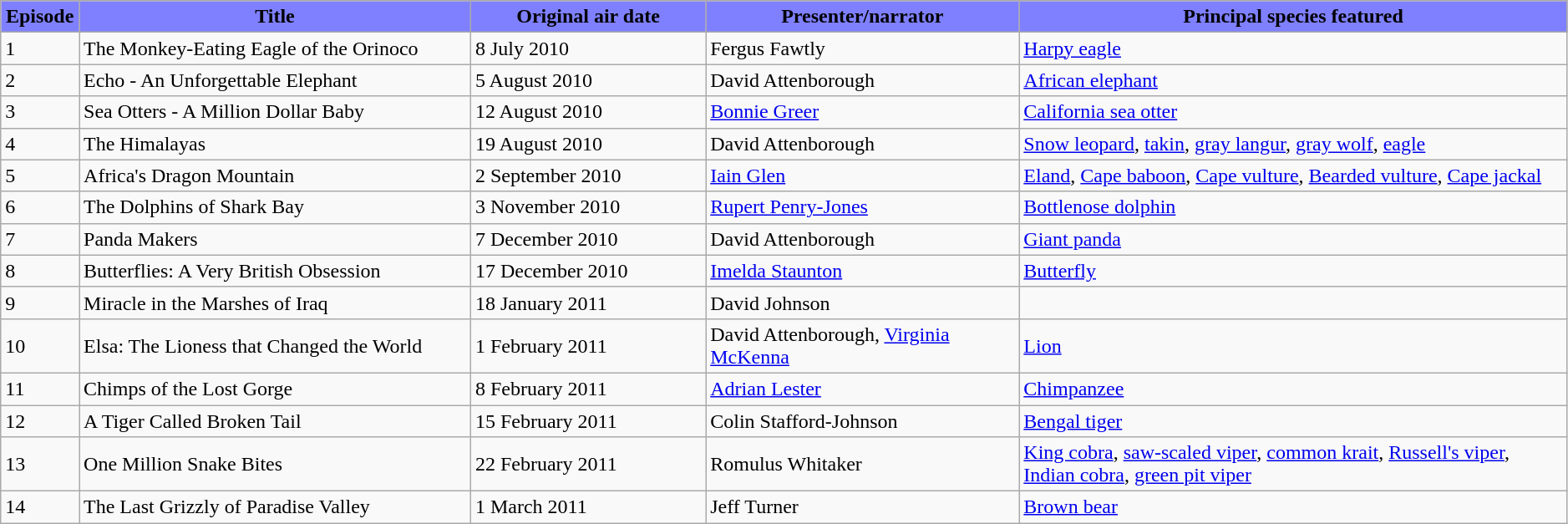<table class="wikitable plainrowheaders" width=99%>
<tr style="background:#fdd;">
<th style="background-color: #7F80FF" width="5%">Episode</th>
<th style="background-color: #7F80FF" width="25%">Title</th>
<th style="background-color: #7F80FF" width="15%">Original air date</th>
<th style="background-color: #7F80FF" width="20%">Presenter/narrator</th>
<th style="background-color: #7F80FF" width="35%">Principal species featured</th>
</tr>
<tr>
<td>1</td>
<td>The Monkey-Eating Eagle of the Orinoco</td>
<td>8 July 2010</td>
<td>Fergus Fawtly</td>
<td><a href='#'>Harpy eagle</a></td>
</tr>
<tr>
<td>2</td>
<td>Echo - An Unforgettable Elephant</td>
<td>5 August 2010</td>
<td>David Attenborough</td>
<td><a href='#'>African elephant</a></td>
</tr>
<tr>
<td>3</td>
<td>Sea Otters - A Million Dollar Baby</td>
<td>12 August 2010</td>
<td><a href='#'>Bonnie Greer</a></td>
<td><a href='#'>California sea otter</a></td>
</tr>
<tr>
<td>4</td>
<td>The Himalayas</td>
<td>19 August 2010</td>
<td>David Attenborough</td>
<td><a href='#'>Snow leopard</a>, <a href='#'>takin</a>, <a href='#'>gray langur</a>, <a href='#'>gray wolf</a>, <a href='#'>eagle</a></td>
</tr>
<tr>
<td>5</td>
<td>Africa's Dragon Mountain</td>
<td>2 September 2010</td>
<td><a href='#'>Iain Glen</a></td>
<td><a href='#'>Eland</a>, <a href='#'>Cape baboon</a>, <a href='#'>Cape vulture</a>, <a href='#'>Bearded vulture</a>, <a href='#'>Cape jackal</a></td>
</tr>
<tr>
<td>6</td>
<td>The Dolphins of Shark Bay</td>
<td>3 November 2010</td>
<td><a href='#'>Rupert Penry-Jones</a></td>
<td><a href='#'>Bottlenose dolphin</a></td>
</tr>
<tr>
<td>7</td>
<td>Panda Makers</td>
<td>7 December 2010</td>
<td>David Attenborough</td>
<td><a href='#'>Giant panda</a></td>
</tr>
<tr>
<td>8</td>
<td>Butterflies: A Very British Obsession</td>
<td>17 December 2010</td>
<td><a href='#'>Imelda Staunton</a></td>
<td><a href='#'>Butterfly</a></td>
</tr>
<tr>
<td>9</td>
<td>Miracle in the Marshes of Iraq</td>
<td>18 January 2011</td>
<td>David Johnson</td>
<td></td>
</tr>
<tr>
<td>10</td>
<td>Elsa: The Lioness that Changed the World</td>
<td>1 February 2011</td>
<td>David Attenborough, <a href='#'>Virginia McKenna</a></td>
<td><a href='#'>Lion</a></td>
</tr>
<tr>
<td>11</td>
<td>Chimps of the Lost Gorge</td>
<td>8 February 2011</td>
<td><a href='#'>Adrian Lester</a></td>
<td><a href='#'>Chimpanzee</a></td>
</tr>
<tr>
<td>12</td>
<td>A Tiger Called Broken Tail</td>
<td>15 February 2011</td>
<td>Colin Stafford-Johnson</td>
<td><a href='#'>Bengal tiger</a></td>
</tr>
<tr>
<td>13</td>
<td>One Million Snake Bites</td>
<td>22 February 2011</td>
<td>Romulus Whitaker</td>
<td><a href='#'>King cobra</a>, <a href='#'>saw-scaled viper</a>, <a href='#'>common krait</a>, <a href='#'>Russell's viper</a>, <a href='#'>Indian cobra</a>, <a href='#'>green pit viper</a></td>
</tr>
<tr>
<td>14</td>
<td>The Last Grizzly of Paradise Valley</td>
<td>1 March 2011</td>
<td>Jeff Turner</td>
<td><a href='#'>Brown bear</a></td>
</tr>
</table>
